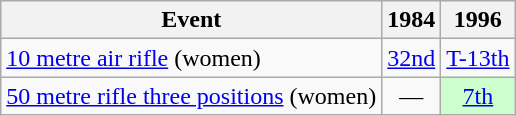<table class="wikitable" style="text-align: center">
<tr>
<th>Event</th>
<th>1984</th>
<th>1996</th>
</tr>
<tr>
<td align=left><a href='#'>10 metre air rifle</a> (women)</td>
<td><a href='#'>32nd</a></td>
<td><a href='#'>T-13th</a></td>
</tr>
<tr>
<td align=left><a href='#'>50 metre rifle three positions</a> (women)</td>
<td>—</td>
<td style="background: #ccffcc"><a href='#'>7th</a></td>
</tr>
</table>
